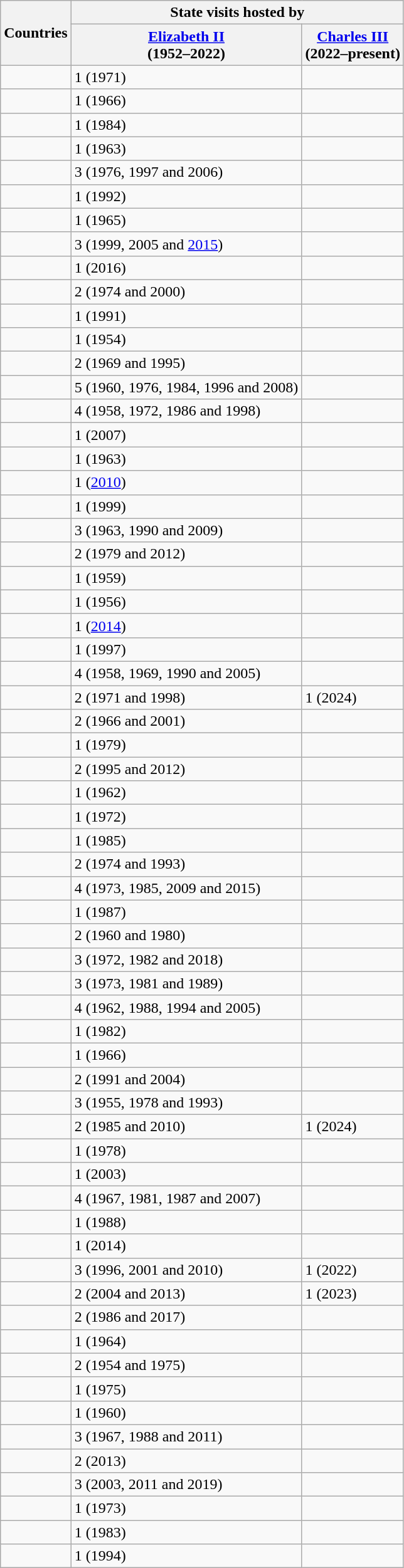<table class="sortable wikitable">
<tr>
<th rowspan=2>Countries</th>
<th colspan=2>State visits hosted by</th>
</tr>
<tr>
<th><a href='#'>Elizabeth II</a><br>(1952–2022)</th>
<th><a href='#'>Charles III</a><br>(2022–present)</th>
</tr>
<tr>
<td></td>
<td>1 (1971)</td>
<td></td>
</tr>
<tr>
<td></td>
<td>1 (1966)</td>
<td></td>
</tr>
<tr>
<td></td>
<td>1 (1984)</td>
<td></td>
</tr>
<tr>
<td></td>
<td>1 (1963)</td>
<td></td>
</tr>
<tr>
<td></td>
<td>3 (1976, 1997 and 2006)</td>
<td></td>
</tr>
<tr>
<td></td>
<td>1 (1992)</td>
<td></td>
</tr>
<tr>
<td></td>
<td>1 (1965)</td>
<td></td>
</tr>
<tr>
<td></td>
<td>3 (1999, 2005 and <a href='#'>2015</a>)</td>
<td></td>
</tr>
<tr>
<td></td>
<td>1 (2016)</td>
<td></td>
</tr>
<tr>
<td></td>
<td>2 (1974 and 2000)</td>
<td></td>
</tr>
<tr>
<td></td>
<td>1 (1991)</td>
<td></td>
</tr>
<tr>
<td></td>
<td>1 (1954)</td>
<td></td>
</tr>
<tr>
<td></td>
<td>2 (1969 and 1995)</td>
<td></td>
</tr>
<tr>
<td></td>
<td>5 (1960, 1976, 1984, 1996 and 2008)</td>
<td></td>
</tr>
<tr>
<td></td>
<td>4 (1958, 1972, 1986 and 1998)</td>
<td></td>
</tr>
<tr>
<td></td>
<td>1 (2007)</td>
<td></td>
</tr>
<tr>
<td></td>
<td>1 (1963)</td>
<td></td>
</tr>
<tr>
<td></td>
<td>1 (<a href='#'>2010</a>)</td>
<td></td>
</tr>
<tr>
<td></td>
<td>1 (1999)</td>
<td></td>
</tr>
<tr>
<td></td>
<td>3 (1963, 1990 and 2009)</td>
<td></td>
</tr>
<tr>
<td></td>
<td>2 (1979 and 2012)</td>
<td></td>
</tr>
<tr>
<td></td>
<td>1 (1959)</td>
<td></td>
</tr>
<tr>
<td></td>
<td>1 (1956)</td>
<td></td>
</tr>
<tr>
<td></td>
<td>1 (<a href='#'>2014</a>)</td>
<td></td>
</tr>
<tr>
<td></td>
<td>1 (1997)</td>
<td></td>
</tr>
<tr>
<td></td>
<td>4 (1958, 1969, 1990 and 2005)</td>
<td></td>
</tr>
<tr>
<td></td>
<td>2 (1971 and 1998)</td>
<td>1 (2024)</td>
</tr>
<tr>
<td></td>
<td>2 (1966 and 2001)</td>
<td></td>
</tr>
<tr>
<td></td>
<td>1 (1979)</td>
<td></td>
</tr>
<tr>
<td></td>
<td>2 (1995 and 2012)</td>
<td></td>
</tr>
<tr>
<td></td>
<td>1 (1962)</td>
<td></td>
</tr>
<tr>
<td></td>
<td>1 (1972)</td>
<td></td>
</tr>
<tr>
<td></td>
<td>1 (1985)</td>
<td></td>
</tr>
<tr>
<td></td>
<td>2 (1974 and 1993)</td>
<td></td>
</tr>
<tr>
<td></td>
<td>4 (1973, 1985, 2009 and 2015)</td>
<td></td>
</tr>
<tr>
<td></td>
<td>1 (1987)</td>
<td></td>
</tr>
<tr>
<td></td>
<td>2 (1960 and 1980)</td>
<td></td>
</tr>
<tr>
<td></td>
<td>3 (1972, 1982 and 2018)</td>
<td></td>
</tr>
<tr>
<td></td>
<td>3 (1973, 1981 and 1989)</td>
<td></td>
</tr>
<tr>
<td></td>
<td>4 (1962, 1988, 1994 and 2005)</td>
<td></td>
</tr>
<tr>
<td></td>
<td>1 (1982)</td>
<td></td>
</tr>
<tr>
<td></td>
<td>1 (1966)</td>
<td></td>
</tr>
<tr>
<td></td>
<td>2 (1991 and 2004)</td>
<td></td>
</tr>
<tr>
<td></td>
<td>3 (1955, 1978 and 1993)</td>
<td></td>
</tr>
<tr>
<td></td>
<td>2 (1985 and 2010)</td>
<td>1 (2024)</td>
</tr>
<tr>
<td></td>
<td>1 (1978)</td>
<td></td>
</tr>
<tr>
<td></td>
<td>1 (2003)</td>
<td></td>
</tr>
<tr>
<td></td>
<td>4 (1967, 1981, 1987 and 2007)</td>
<td></td>
</tr>
<tr>
<td></td>
<td>1 (1988)</td>
<td></td>
</tr>
<tr>
<td></td>
<td>1 (2014)</td>
<td></td>
</tr>
<tr>
<td></td>
<td>3 (1996, 2001 and 2010)</td>
<td>1 (2022)</td>
</tr>
<tr>
<td></td>
<td>2 (2004 and 2013)</td>
<td>1 (2023)</td>
</tr>
<tr>
<td></td>
<td>2 (1986 and 2017)</td>
<td></td>
</tr>
<tr>
<td></td>
<td>1 (1964)</td>
<td></td>
</tr>
<tr>
<td></td>
<td>2 (1954 and 1975)</td>
<td></td>
</tr>
<tr>
<td></td>
<td>1 (1975)</td>
<td></td>
</tr>
<tr>
<td></td>
<td>1 (1960)</td>
<td></td>
</tr>
<tr>
<td></td>
<td>3 (1967, 1988 and 2011)</td>
<td></td>
</tr>
<tr>
<td></td>
<td>2 (2013)</td>
<td></td>
</tr>
<tr>
<td></td>
<td>3 (2003, 2011 and 2019)</td>
<td></td>
</tr>
<tr>
<td></td>
<td>1 (1973)</td>
<td></td>
</tr>
<tr>
<td></td>
<td>1 (1983)</td>
<td></td>
</tr>
<tr>
<td></td>
<td>1 (1994)</td>
<td></td>
</tr>
</table>
